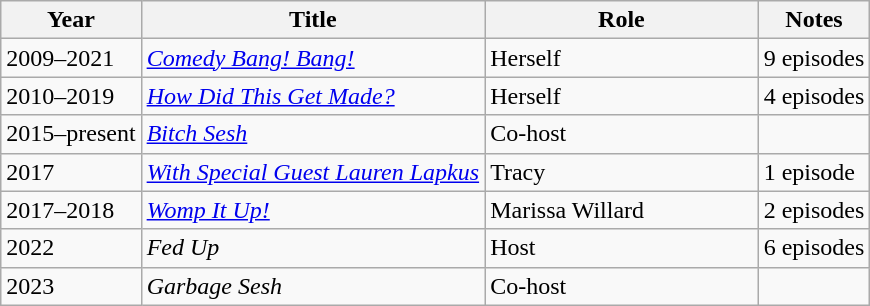<table class="wikitable">
<tr>
<th>Year</th>
<th>Title</th>
<th width="175px">Role</th>
<th>Notes</th>
</tr>
<tr>
<td>2009–2021</td>
<td><em><a href='#'>Comedy Bang! Bang!</a></em></td>
<td>Herself</td>
<td>9 episodes</td>
</tr>
<tr>
<td>2010–2019</td>
<td><em><a href='#'>How Did This Get Made?</a></em></td>
<td>Herself</td>
<td>4 episodes</td>
</tr>
<tr>
<td>2015–present</td>
<td><em><a href='#'>Bitch Sesh</a></em></td>
<td>Co-host</td>
<td></td>
</tr>
<tr>
<td>2017</td>
<td><em><a href='#'>With Special Guest Lauren Lapkus</a></em></td>
<td>Tracy</td>
<td>1 episode</td>
</tr>
<tr>
<td>2017–2018</td>
<td><em><a href='#'>Womp It Up!</a></em></td>
<td>Marissa Willard</td>
<td>2 episodes</td>
</tr>
<tr>
<td>2022</td>
<td><em>Fed Up</em></td>
<td>Host</td>
<td>6 episodes</td>
</tr>
<tr>
<td>2023</td>
<td><em>Garbage Sesh</em></td>
<td>Co-host</td>
<td></td>
</tr>
</table>
